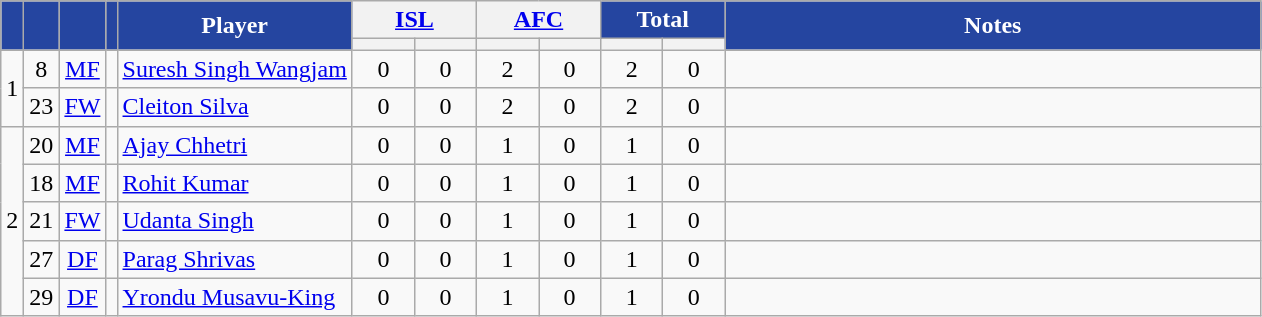<table class="wikitable" style="text-align:center;">
<tr>
<th rowspan="2" !width=15 style="background:#2545A0; color:#FFFFFF;"></th>
<th rowspan="2" !width=15 style="background:#2545A0; color:#FFFFFF;"></th>
<th rowspan="2" !width=15 style="background:#2545A0; color:#FFFFFF;"></th>
<th rowspan="2" !width=15 style="background:#2545A0; color:#FFFFFF;"></th>
<th rowspan="2" style="background:#2545A0; color:#FFFFFF;">Player</th>
<th colspan="2" style="color:#2545A0;"><a href='#'>ISL</a></th>
<th colspan="2" style="color:#2545A0;"><a href='#'>AFC</a></th>
<th colspan="2" style="background:#2545A0; color:#FFFFFF;">Total</th>
<th rowspan="2" style="width: 350px; background:#2545A0; color:#FFFFFF;">Notes</th>
</tr>
<tr>
<th width=34; background:#fe9;"></th>
<th width=34; background:#ff8888;"></th>
<th width=34; background:#fe9;"></th>
<th width=34; background:#ff8888;"></th>
<th width=34; background:#fe9;"></th>
<th width=34; background:#ff8888;"></th>
</tr>
<tr>
<td rowspan=2>1</td>
<td>8</td>
<td><a href='#'>MF</a></td>
<td></td>
<td style="text-align:left;"><a href='#'>Suresh Singh Wangjam</a></td>
<td>0</td>
<td>0</td>
<td>2</td>
<td>0</td>
<td>2</td>
<td>0</td>
<td></td>
</tr>
<tr>
<td>23</td>
<td><a href='#'>FW</a></td>
<td></td>
<td style="text-align:left;"><a href='#'>Cleiton Silva</a></td>
<td>0</td>
<td>0</td>
<td>2</td>
<td>0</td>
<td>2</td>
<td>0</td>
<td></td>
</tr>
<tr>
<td rowspan=5>2</td>
<td>20</td>
<td><a href='#'>MF</a></td>
<td></td>
<td style="text-align:left;"><a href='#'>Ajay Chhetri</a></td>
<td>0</td>
<td>0</td>
<td>1</td>
<td>0</td>
<td>1</td>
<td>0</td>
<td></td>
</tr>
<tr>
<td>18</td>
<td><a href='#'>MF</a></td>
<td></td>
<td style="text-align:left;"><a href='#'>Rohit Kumar</a></td>
<td>0</td>
<td>0</td>
<td>1</td>
<td>0</td>
<td>1</td>
<td>0</td>
<td></td>
</tr>
<tr>
<td>21</td>
<td><a href='#'>FW</a></td>
<td></td>
<td style="text-align:left;"><a href='#'>Udanta Singh</a></td>
<td>0</td>
<td>0</td>
<td>1</td>
<td>0</td>
<td>1</td>
<td>0</td>
<td></td>
</tr>
<tr>
<td>27</td>
<td><a href='#'>DF</a></td>
<td></td>
<td style="text-align:left;"><a href='#'>Parag Shrivas</a></td>
<td>0</td>
<td>0</td>
<td>1</td>
<td>0</td>
<td>1</td>
<td>0</td>
<td></td>
</tr>
<tr>
<td>29</td>
<td><a href='#'>DF</a></td>
<td></td>
<td style="text-align:left;"><a href='#'>Yrondu Musavu-King</a></td>
<td>0</td>
<td>0</td>
<td>1</td>
<td>0</td>
<td>1</td>
<td>0</td>
<td></td>
</tr>
</table>
